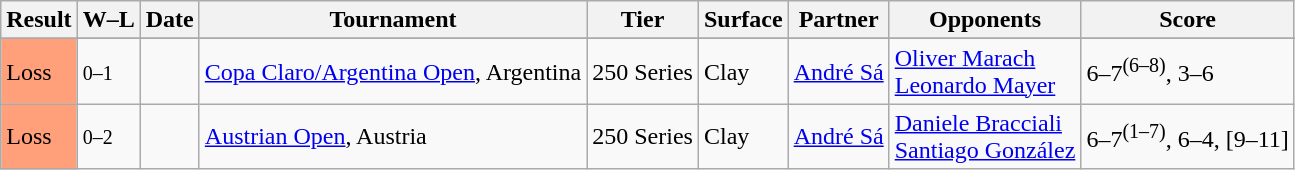<table class="sortable wikitable">
<tr>
<th>Result</th>
<th class="unsortable">W–L</th>
<th>Date</th>
<th>Tournament</th>
<th>Tier</th>
<th>Surface</th>
<th>Partner</th>
<th>Opponents</th>
<th class="unsortable">Score</th>
</tr>
<tr>
</tr>
<tr>
<td bgcolor=FFA07A>Loss</td>
<td><small>0–1</small></td>
<td><a href='#'></a></td>
<td><a href='#'>Copa Claro/Argentina Open</a>, Argentina</td>
<td>250 Series</td>
<td>Clay</td>
<td> <a href='#'>André Sá</a></td>
<td> <a href='#'>Oliver Marach</a> <br>  <a href='#'>Leonardo Mayer</a></td>
<td>6–7<sup>(6–8)</sup>, 3–6</td>
</tr>
<tr>
<td bgcolor=FFA07A>Loss</td>
<td><small>0–2</small></td>
<td><a href='#'></a></td>
<td><a href='#'>Austrian Open</a>, Austria</td>
<td>250 Series</td>
<td>Clay</td>
<td> <a href='#'>André Sá</a></td>
<td> <a href='#'>Daniele Bracciali</a> <br>  <a href='#'>Santiago González</a></td>
<td>6–7<sup>(1–7)</sup>, 6–4, [9–11]</td>
</tr>
</table>
